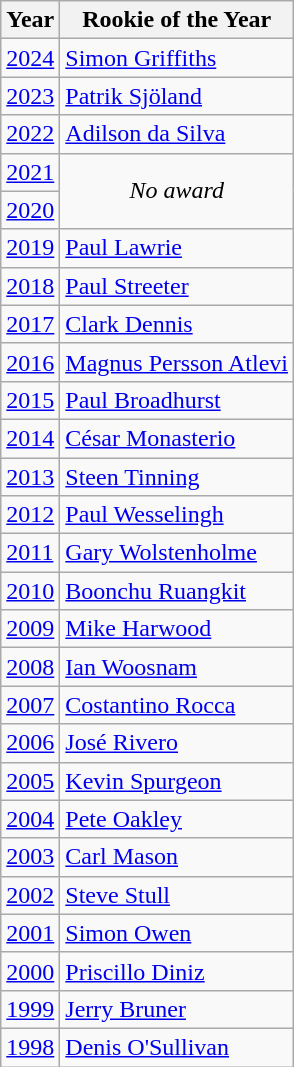<table class="wikitable">
<tr>
<th>Year</th>
<th>Rookie of the Year</th>
</tr>
<tr>
<td align=center><a href='#'>2024</a></td>
<td> <a href='#'>Simon Griffiths</a></td>
</tr>
<tr>
<td align=center><a href='#'>2023</a></td>
<td> <a href='#'>Patrik Sjöland</a></td>
</tr>
<tr>
<td align=center><a href='#'>2022</a></td>
<td> <a href='#'>Adilson da Silva</a></td>
</tr>
<tr>
<td align=center><a href='#'>2021</a></td>
<td rowspan=2 align=center><em>No award</em></td>
</tr>
<tr>
<td align=center><a href='#'>2020</a></td>
</tr>
<tr>
<td><a href='#'>2019</a></td>
<td> <a href='#'>Paul Lawrie</a></td>
</tr>
<tr>
<td><a href='#'>2018</a></td>
<td> <a href='#'>Paul Streeter</a></td>
</tr>
<tr>
<td><a href='#'>2017</a></td>
<td> <a href='#'>Clark Dennis</a></td>
</tr>
<tr>
<td><a href='#'>2016</a></td>
<td> <a href='#'>Magnus Persson Atlevi</a></td>
</tr>
<tr>
<td><a href='#'>2015</a></td>
<td> <a href='#'>Paul Broadhurst</a></td>
</tr>
<tr>
<td><a href='#'>2014</a></td>
<td> <a href='#'>César Monasterio</a></td>
</tr>
<tr>
<td><a href='#'>2013</a></td>
<td> <a href='#'>Steen Tinning</a></td>
</tr>
<tr>
<td><a href='#'>2012</a></td>
<td> <a href='#'>Paul Wesselingh</a></td>
</tr>
<tr>
<td><a href='#'>2011</a></td>
<td> <a href='#'>Gary Wolstenholme</a></td>
</tr>
<tr>
<td><a href='#'>2010</a></td>
<td> <a href='#'>Boonchu Ruangkit</a></td>
</tr>
<tr>
<td><a href='#'>2009</a></td>
<td> <a href='#'>Mike Harwood</a></td>
</tr>
<tr>
<td><a href='#'>2008</a></td>
<td> <a href='#'>Ian Woosnam</a></td>
</tr>
<tr>
<td><a href='#'>2007</a></td>
<td> <a href='#'>Costantino Rocca</a></td>
</tr>
<tr>
<td><a href='#'>2006</a></td>
<td> <a href='#'>José Rivero</a></td>
</tr>
<tr>
<td><a href='#'>2005</a></td>
<td> <a href='#'>Kevin Spurgeon</a></td>
</tr>
<tr>
<td><a href='#'>2004</a></td>
<td> <a href='#'>Pete Oakley</a></td>
</tr>
<tr>
<td><a href='#'>2003</a></td>
<td> <a href='#'>Carl Mason</a></td>
</tr>
<tr>
<td><a href='#'>2002</a></td>
<td> <a href='#'>Steve Stull</a></td>
</tr>
<tr>
<td><a href='#'>2001</a></td>
<td> <a href='#'>Simon Owen</a></td>
</tr>
<tr>
<td><a href='#'>2000</a></td>
<td> <a href='#'>Priscillo Diniz</a></td>
</tr>
<tr>
<td><a href='#'>1999</a></td>
<td> <a href='#'>Jerry Bruner</a></td>
</tr>
<tr>
<td><a href='#'>1998</a></td>
<td> <a href='#'>Denis O'Sullivan</a></td>
</tr>
</table>
